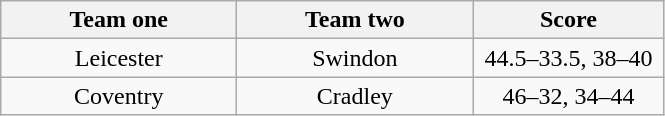<table class="wikitable" style="text-align: center">
<tr>
<th width=150>Team one</th>
<th width=150>Team two</th>
<th width=120>Score</th>
</tr>
<tr>
<td>Leicester</td>
<td>Swindon</td>
<td>44.5–33.5, 38–40</td>
</tr>
<tr>
<td>Coventry</td>
<td>Cradley</td>
<td>46–32, 34–44</td>
</tr>
</table>
